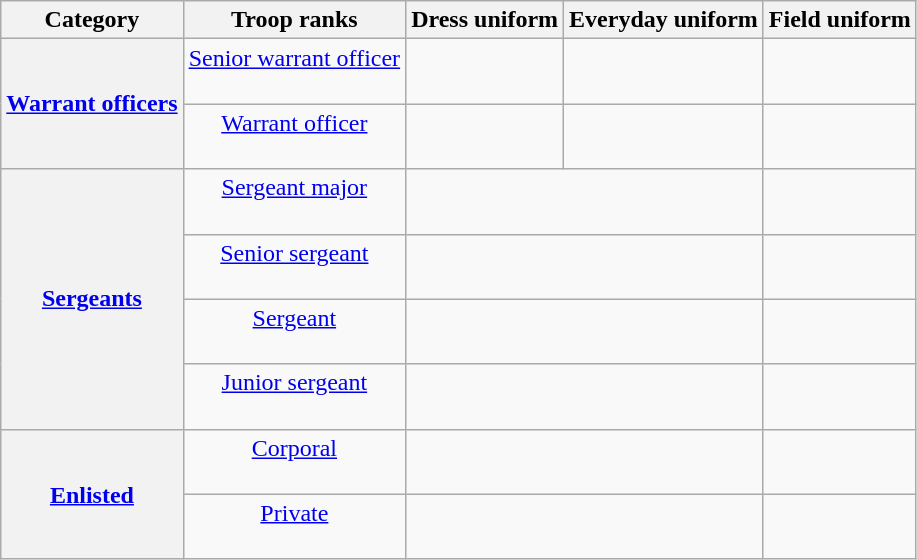<table class="wikitable" style="text-align:center;">
<tr>
<th>Category</th>
<th>Troop ranks</th>
<th>Dress uniform</th>
<th>Everyday uniform</th>
<th>Field uniform</th>
</tr>
<tr>
<th rowspan=2><a href='#'>Warrant officers</a></th>
<td><a href='#'>Senior warrant officer</a><br><br></td>
<td></td>
<td></td>
<td></td>
</tr>
<tr>
<td><a href='#'>Warrant officer</a><br><br></td>
<td></td>
<td></td>
<td></td>
</tr>
<tr>
<th rowspan=4><a href='#'>Sergeants</a></th>
<td><a href='#'>Sergeant major</a><br><br></td>
<td colspan=2></td>
<td></td>
</tr>
<tr>
<td><a href='#'>Senior sergeant</a><br><br></td>
<td colspan=2></td>
<td></td>
</tr>
<tr>
<td><a href='#'>Sergeant</a><br><br></td>
<td colspan=2></td>
<td></td>
</tr>
<tr>
<td><a href='#'>Junior sergeant</a><br><br></td>
<td colspan=2></td>
<td></td>
</tr>
<tr>
<th rowspan=2><a href='#'>Enlisted</a></th>
<td><a href='#'>Corporal</a><br><br></td>
<td colspan=2></td>
<td></td>
</tr>
<tr>
<td><a href='#'>Private</a><br><br></td>
<td colspan=2></td>
<td></td>
</tr>
</table>
